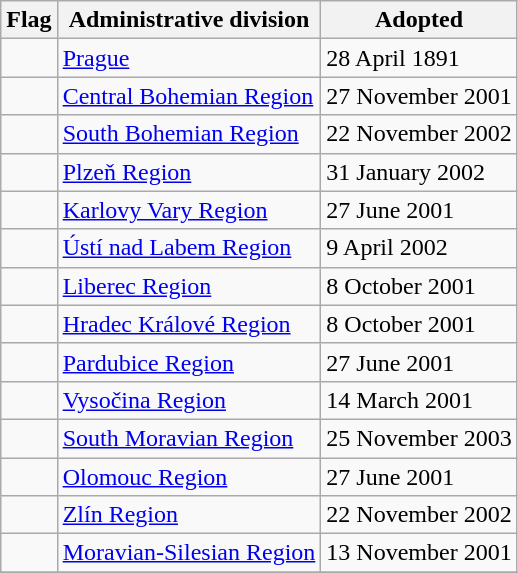<table class="wikitable sortable">
<tr>
<th class="unsortable">Flag</th>
<th>Administrative division</th>
<th>Adopted</th>
</tr>
<tr>
<td></td>
<td><a href='#'>Prague</a></td>
<td>28 April 1891</td>
</tr>
<tr>
<td></td>
<td><a href='#'>Central Bohemian Region</a></td>
<td>27 November 2001</td>
</tr>
<tr>
<td></td>
<td><a href='#'>South Bohemian Region</a></td>
<td>22 November 2002</td>
</tr>
<tr>
<td></td>
<td><a href='#'>Plzeň Region</a></td>
<td>31 January 2002</td>
</tr>
<tr>
<td></td>
<td><a href='#'>Karlovy Vary Region</a></td>
<td>27 June 2001</td>
</tr>
<tr>
<td></td>
<td><a href='#'>Ústí nad Labem Region</a></td>
<td>9 April 2002</td>
</tr>
<tr>
<td></td>
<td><a href='#'>Liberec Region</a></td>
<td>8 October 2001</td>
</tr>
<tr>
<td></td>
<td><a href='#'>Hradec Králové Region</a></td>
<td>8 October 2001</td>
</tr>
<tr>
<td></td>
<td><a href='#'>Pardubice Region</a></td>
<td>27 June 2001</td>
</tr>
<tr>
<td></td>
<td><a href='#'>Vysočina Region</a></td>
<td>14 March 2001</td>
</tr>
<tr>
<td></td>
<td><a href='#'>South Moravian Region</a></td>
<td>25 November 2003</td>
</tr>
<tr>
<td></td>
<td><a href='#'>Olomouc Region</a></td>
<td>27 June 2001</td>
</tr>
<tr>
<td></td>
<td><a href='#'>Zlín Region</a></td>
<td>22 November 2002</td>
</tr>
<tr>
<td></td>
<td><a href='#'>Moravian-Silesian Region</a></td>
<td>13 November 2001</td>
</tr>
<tr>
</tr>
</table>
